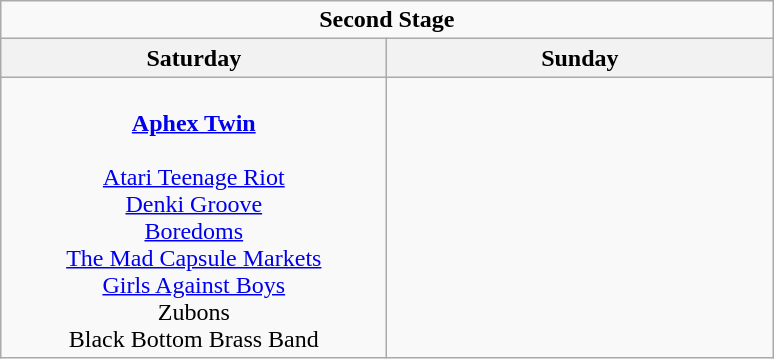<table class="wikitable">
<tr>
<td colspan="2" style="text-align:center;"><strong>Second Stage</strong></td>
</tr>
<tr>
<th>Saturday</th>
<th>Sunday</th>
</tr>
<tr>
<td style="text-align:center; vertical-align:top; width:250px;"><br><strong><a href='#'>Aphex Twin</a></strong>
<br>
<br> <a href='#'>Atari Teenage Riot</a>
<br> <a href='#'>Denki Groove</a>
<br> <a href='#'>Boredoms</a>
<br> <a href='#'>The Mad Capsule Markets</a>
<br> <a href='#'>Girls Against Boys</a>
<br> Zubons
<br> Black Bottom Brass Band</td>
<td style="text-align:center; vertical-align:top; width:250px;"><br><strong></strong>
<br>
<br> 
<br> 
<br> 
<br> 
<br> 
<br> 
<br> </td>
</tr>
</table>
